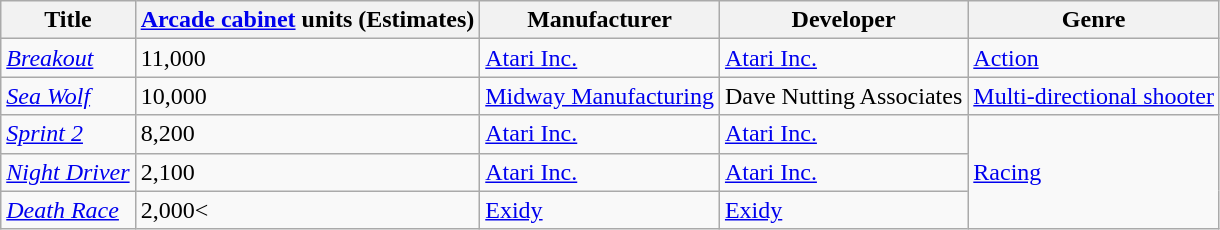<table class="wikitable sortable">
<tr>
<th>Title</th>
<th><a href='#'>Arcade cabinet</a> units (Estimates)</th>
<th>Manufacturer</th>
<th>Developer</th>
<th>Genre</th>
</tr>
<tr>
<td><em><a href='#'>Breakout</a></em></td>
<td>11,000</td>
<td><a href='#'>Atari Inc.</a></td>
<td><a href='#'>Atari Inc.</a></td>
<td><a href='#'>Action</a></td>
</tr>
<tr>
<td><em><a href='#'>Sea Wolf</a></em></td>
<td>10,000</td>
<td><a href='#'>Midway Manufacturing</a></td>
<td>Dave Nutting Associates</td>
<td><a href='#'>Multi-directional shooter</a></td>
</tr>
<tr>
<td><em><a href='#'>Sprint 2</a></em></td>
<td>8,200</td>
<td><a href='#'>Atari Inc.</a></td>
<td><a href='#'>Atari Inc.</a></td>
<td rowspan="3"><a href='#'>Racing</a></td>
</tr>
<tr>
<td><em><a href='#'>Night Driver</a></em></td>
<td>2,100</td>
<td><a href='#'>Atari Inc.</a></td>
<td><a href='#'>Atari Inc.</a></td>
</tr>
<tr>
<td><em><a href='#'>Death Race</a></em></td>
<td>2,000<</td>
<td><a href='#'>Exidy</a></td>
<td><a href='#'>Exidy</a></td>
</tr>
</table>
